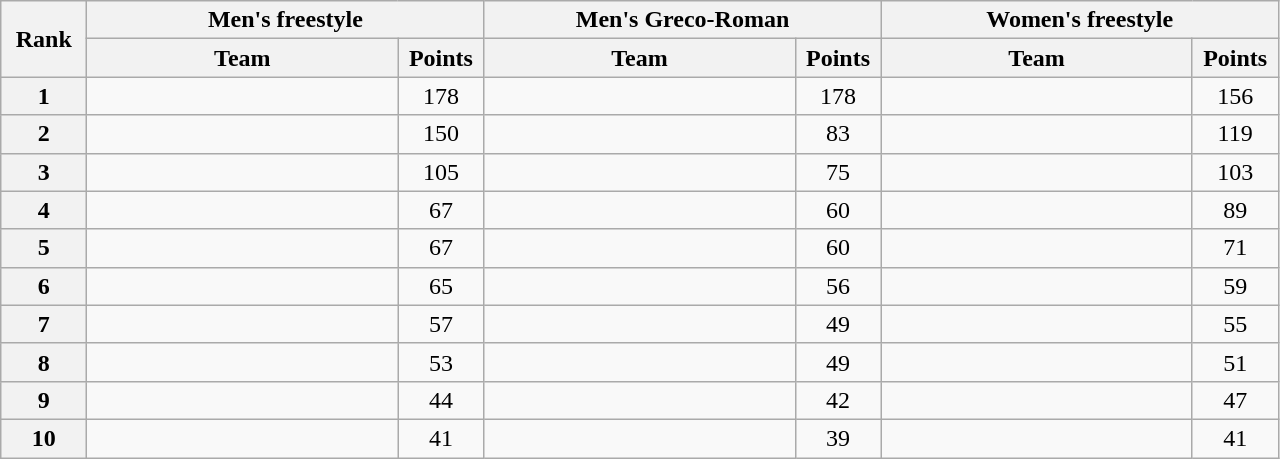<table class="wikitable" style="text-align:center;">
<tr>
<th rowspan="2" width="50">Rank</th>
<th colspan="2">Men's freestyle</th>
<th colspan="2">Men's Greco-Roman</th>
<th colspan="2">Women's freestyle</th>
</tr>
<tr>
<th width="200">Team</th>
<th width="50">Points</th>
<th width="200">Team</th>
<th width="50">Points</th>
<th width="200">Team</th>
<th width="50">Points</th>
</tr>
<tr>
<th>1</th>
<td align="left"></td>
<td>178</td>
<td align="left"></td>
<td>178</td>
<td align="left"></td>
<td>156</td>
</tr>
<tr>
<th>2</th>
<td align="left"></td>
<td>150</td>
<td align="left"></td>
<td>83</td>
<td align="left"></td>
<td>119</td>
</tr>
<tr>
<th>3</th>
<td align="left"></td>
<td>105</td>
<td align="left"></td>
<td>75</td>
<td align="left"></td>
<td>103</td>
</tr>
<tr>
<th>4</th>
<td align="left"></td>
<td>67</td>
<td align="left"></td>
<td>60</td>
<td align="left"></td>
<td>89</td>
</tr>
<tr>
<th>5</th>
<td align="left"></td>
<td>67</td>
<td align="left"></td>
<td>60</td>
<td align="left"></td>
<td>71</td>
</tr>
<tr>
<th>6</th>
<td align="left"></td>
<td>65</td>
<td align="left"></td>
<td>56</td>
<td align="left"></td>
<td>59</td>
</tr>
<tr>
<th>7</th>
<td align="left"></td>
<td>57</td>
<td align="left"></td>
<td>49</td>
<td align="left"></td>
<td>55</td>
</tr>
<tr>
<th>8</th>
<td align="left"></td>
<td>53</td>
<td align="left"></td>
<td>49</td>
<td align="left"></td>
<td>51</td>
</tr>
<tr>
<th>9</th>
<td align="left"></td>
<td>44</td>
<td align="left"></td>
<td>42</td>
<td align="left"></td>
<td>47</td>
</tr>
<tr>
<th>10</th>
<td align="left"></td>
<td>41</td>
<td align="left"></td>
<td>39</td>
<td align="left"></td>
<td>41</td>
</tr>
</table>
